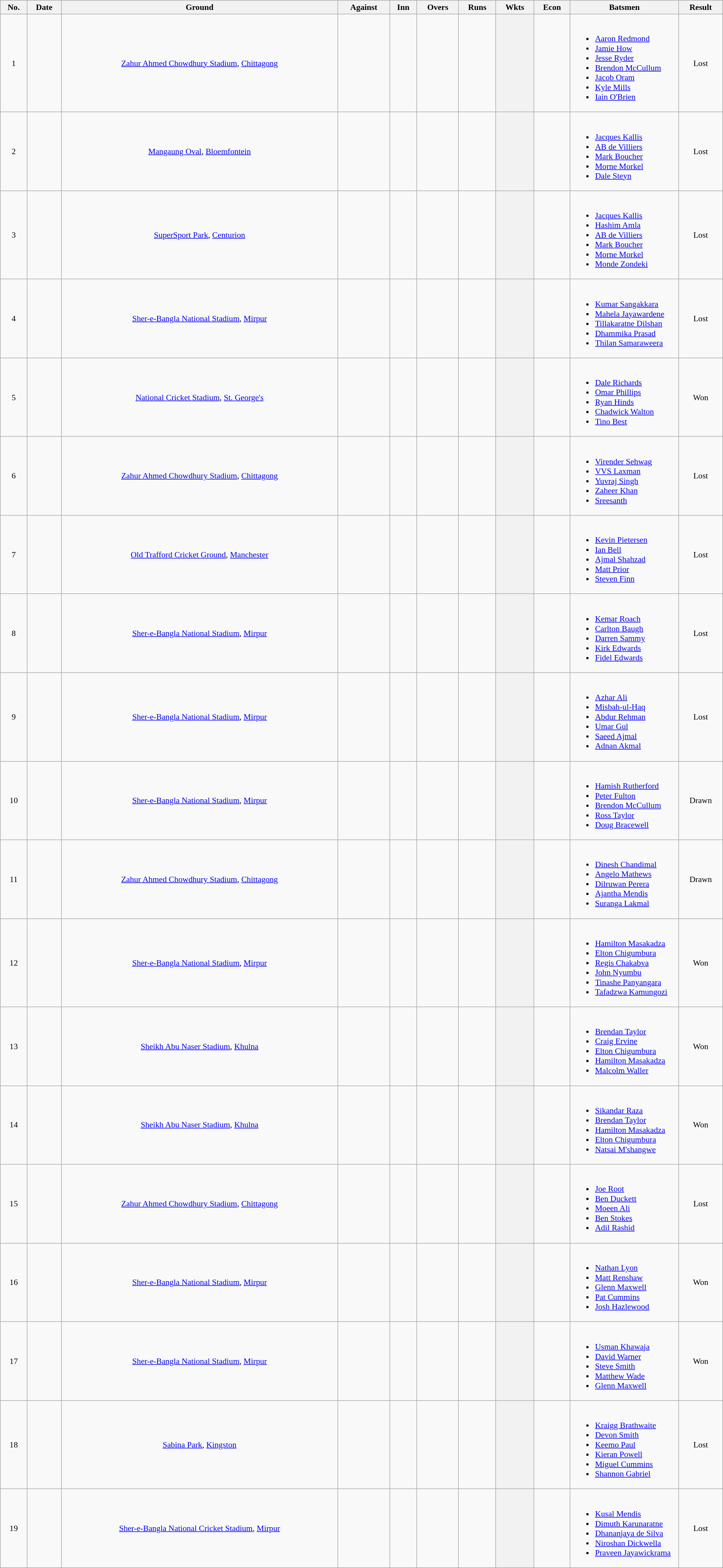<table class="wikitable plainrowheaders sortable" style="width: 100%; font-size:90%">
<tr>
<th>No.</th>
<th>Date</th>
<th>Ground</th>
<th>Against</th>
<th>Inn</th>
<th>Overs</th>
<th>Runs</th>
<th>Wkts</th>
<th>Econ</th>
<th style="width: 15%;" class="unsortable">Batsmen</th>
<th>Result</th>
</tr>
<tr align=center>
<td>1</td>
<td></td>
<td><a href='#'>Zahur Ahmed Chowdhury Stadium</a>, <a href='#'>Chittagong</a></td>
<td></td>
<td></td>
<td></td>
<td></td>
<th scope="row"></th>
<td></td>
<td align=left><br><ul><li><a href='#'>Aaron Redmond</a></li><li><a href='#'>Jamie How</a></li><li><a href='#'>Jesse Ryder</a></li><li><a href='#'>Brendon McCullum</a></li><li><a href='#'>Jacob Oram</a></li><li><a href='#'>Kyle Mills</a></li><li><a href='#'>Iain O'Brien</a></li></ul></td>
<td>Lost</td>
</tr>
<tr align=center>
<td>2</td>
<td></td>
<td><a href='#'>Mangaung Oval</a>, <a href='#'>Bloemfontein</a></td>
<td></td>
<td></td>
<td></td>
<td></td>
<th scope="row"></th>
<td></td>
<td align=left><br><ul><li><a href='#'>Jacques Kallis</a></li><li><a href='#'>AB de Villiers</a></li><li><a href='#'>Mark Boucher</a></li><li><a href='#'>Morne Morkel</a></li><li><a href='#'>Dale Steyn</a></li></ul></td>
<td>Lost</td>
</tr>
<tr align=center>
<td>3</td>
<td></td>
<td><a href='#'>SuperSport Park</a>, <a href='#'>Centurion</a></td>
<td></td>
<td></td>
<td></td>
<td></td>
<th scope="row"></th>
<td></td>
<td align=left><br><ul><li><a href='#'>Jacques Kallis</a></li><li><a href='#'>Hashim Amla</a></li><li><a href='#'>AB de Villiers</a></li><li><a href='#'>Mark Boucher</a></li><li><a href='#'>Morne Morkel</a></li><li><a href='#'>Monde Zondeki</a></li></ul></td>
<td>Lost</td>
</tr>
<tr align=center>
<td>4</td>
<td> </td>
<td><a href='#'>Sher-e-Bangla National Stadium</a>, <a href='#'>Mirpur</a></td>
<td></td>
<td></td>
<td></td>
<td></td>
<th scope="row"></th>
<td></td>
<td align=left><br><ul><li><a href='#'>Kumar Sangakkara</a></li><li><a href='#'>Mahela Jayawardene</a></li><li><a href='#'>Tillakaratne Dilshan</a></li><li><a href='#'>Dhammika Prasad</a></li><li><a href='#'>Thilan Samaraweera</a></li></ul></td>
<td>Lost</td>
</tr>
<tr align=center>
<td>5</td>
<td> </td>
<td><a href='#'>National Cricket Stadium</a>, <a href='#'>St. George's</a></td>
<td></td>
<td></td>
<td></td>
<td></td>
<th scope="row"></th>
<td></td>
<td align=left><br><ul><li><a href='#'>Dale Richards</a></li><li><a href='#'>Omar Phillips</a></li><li><a href='#'>Ryan Hinds</a></li><li><a href='#'>Chadwick Walton</a></li><li><a href='#'>Tino Best</a></li></ul></td>
<td>Won</td>
</tr>
<tr align=center>
<td>6</td>
<td></td>
<td><a href='#'>Zahur Ahmed Chowdhury Stadium</a>, <a href='#'>Chittagong</a></td>
<td></td>
<td></td>
<td></td>
<td></td>
<th scope="row"></th>
<td></td>
<td align=left><br><ul><li><a href='#'>Virender Sehwag</a></li><li><a href='#'>VVS Laxman</a></li><li><a href='#'>Yuvraj Singh</a></li><li><a href='#'>Zaheer Khan</a></li><li><a href='#'>Sreesanth</a></li></ul></td>
<td>Lost</td>
</tr>
<tr align=center>
<td>7</td>
<td></td>
<td><a href='#'>Old Trafford Cricket Ground</a>, <a href='#'>Manchester</a></td>
<td></td>
<td></td>
<td></td>
<td></td>
<th scope="row"></th>
<td></td>
<td align=left><br><ul><li><a href='#'>Kevin Pietersen</a></li><li><a href='#'>Ian Bell</a></li><li><a href='#'>Ajmal Shahzad</a></li><li><a href='#'>Matt Prior</a></li><li><a href='#'>Steven Finn</a></li></ul></td>
<td>Lost</td>
</tr>
<tr align=center>
<td>8</td>
<td></td>
<td><a href='#'>Sher-e-Bangla National Stadium</a>, <a href='#'>Mirpur</a></td>
<td></td>
<td></td>
<td></td>
<td></td>
<th scope="row"></th>
<td></td>
<td align=left><br><ul><li><a href='#'>Kemar Roach</a></li><li><a href='#'>Carlton Baugh</a></li><li><a href='#'>Darren Sammy</a></li><li><a href='#'>Kirk Edwards</a></li><li><a href='#'>Fidel Edwards</a></li></ul></td>
<td>Lost</td>
</tr>
<tr align=center>
<td>9</td>
<td> </td>
<td><a href='#'>Sher-e-Bangla National Stadium</a>, <a href='#'>Mirpur</a></td>
<td></td>
<td></td>
<td></td>
<td></td>
<th scope="row"></th>
<td></td>
<td align=left><br><ul><li><a href='#'>Azhar Ali</a></li><li><a href='#'>Misbah-ul-Haq</a></li><li><a href='#'>Abdur Rehman</a></li><li><a href='#'>Umar Gul</a></li><li><a href='#'>Saeed Ajmal</a></li><li><a href='#'>Adnan Akmal</a></li></ul></td>
<td>Lost</td>
</tr>
<tr align=center>
<td>10</td>
<td></td>
<td><a href='#'>Sher-e-Bangla National Stadium</a>, <a href='#'>Mirpur</a></td>
<td></td>
<td></td>
<td></td>
<td></td>
<th scope="row"></th>
<td></td>
<td align=left><br><ul><li><a href='#'>Hamish Rutherford</a></li><li><a href='#'>Peter Fulton</a></li><li><a href='#'>Brendon McCullum</a></li><li><a href='#'>Ross Taylor</a></li><li><a href='#'>Doug Bracewell</a></li></ul></td>
<td>Drawn</td>
</tr>
<tr align=center>
<td>11</td>
<td></td>
<td><a href='#'>Zahur Ahmed Chowdhury Stadium</a>, <a href='#'>Chittagong</a></td>
<td></td>
<td></td>
<td></td>
<td></td>
<th scope="row"></th>
<td></td>
<td align=left><br><ul><li><a href='#'>Dinesh Chandimal</a></li><li><a href='#'>Angelo Mathews</a></li><li><a href='#'>Dilruwan Perera</a></li><li><a href='#'>Ajantha Mendis</a></li><li><a href='#'>Suranga Lakmal</a></li></ul></td>
<td>Drawn</td>
</tr>
<tr align=center>
<td>12</td>
<td></td>
<td><a href='#'>Sher-e-Bangla National Stadium</a>, <a href='#'>Mirpur</a></td>
<td></td>
<td></td>
<td></td>
<td></td>
<th scope="row"></th>
<td></td>
<td align=left><br><ul><li><a href='#'>Hamilton Masakadza</a></li><li><a href='#'>Elton Chigumbura</a></li><li><a href='#'>Regis Chakabva</a></li><li><a href='#'>John Nyumbu</a></li><li><a href='#'>Tinashe Panyangara</a></li><li><a href='#'>Tafadzwa Kamungozi</a></li></ul></td>
<td>Won</td>
</tr>
<tr align=center>
<td>13</td>
<td>   </td>
<td><a href='#'>Sheikh Abu Naser Stadium</a>, <a href='#'>Khulna</a></td>
<td></td>
<td></td>
<td></td>
<td></td>
<th scope="row"></th>
<td></td>
<td align=left><br><ul><li><a href='#'>Brendan Taylor</a></li><li><a href='#'>Craig Ervine</a></li><li><a href='#'>Elton Chigumbura</a></li><li><a href='#'>Hamilton Masakadza</a></li><li><a href='#'>Malcolm Waller</a></li></ul></td>
<td>Won</td>
</tr>
<tr align=center>
<td>14</td>
<td>   </td>
<td><a href='#'>Sheikh Abu Naser Stadium</a>, <a href='#'>Khulna</a></td>
<td></td>
<td></td>
<td></td>
<td></td>
<th scope="row"></th>
<td></td>
<td align=left><br><ul><li><a href='#'>Sikandar Raza</a></li><li><a href='#'>Brendan Taylor</a></li><li><a href='#'>Hamilton Masakadza</a></li><li><a href='#'>Elton Chigumbura</a></li><li><a href='#'>Natsai M'shangwe</a></li></ul></td>
<td>Won</td>
</tr>
<tr align=center>
<td>15</td>
<td></td>
<td><a href='#'>Zahur Ahmed Chowdhury Stadium</a>, <a href='#'>Chittagong</a></td>
<td></td>
<td></td>
<td></td>
<td></td>
<th scope="row"></th>
<td></td>
<td align=left><br><ul><li><a href='#'>Joe Root</a></li><li><a href='#'>Ben Duckett</a></li><li><a href='#'>Moeen Ali</a></li><li><a href='#'>Ben Stokes</a></li><li><a href='#'>Adil Rashid</a></li></ul></td>
<td>Lost</td>
</tr>
<tr align=center>
<td>16</td>
<td>   </td>
<td><a href='#'>Sher-e-Bangla National Stadium</a>, <a href='#'>Mirpur</a></td>
<td></td>
<td></td>
<td></td>
<td></td>
<th scope="row"></th>
<td></td>
<td align=left><br><ul><li><a href='#'>Nathan Lyon</a></li><li><a href='#'>Matt Renshaw</a></li><li><a href='#'>Glenn Maxwell</a></li><li><a href='#'>Pat Cummins</a></li><li><a href='#'>Josh Hazlewood</a></li></ul></td>
<td>Won</td>
</tr>
<tr align=center>
<td>17</td>
<td>   </td>
<td><a href='#'>Sher-e-Bangla National Stadium</a>, <a href='#'>Mirpur</a></td>
<td></td>
<td></td>
<td></td>
<td></td>
<th scope="row"></th>
<td></td>
<td align=left><br><ul><li><a href='#'>Usman Khawaja</a></li><li><a href='#'>David Warner</a></li><li><a href='#'>Steve Smith</a></li><li><a href='#'>Matthew Wade</a></li><li><a href='#'>Glenn Maxwell</a></li></ul></td>
<td>Won</td>
</tr>
<tr align=center>
<td>18</td>
<td></td>
<td><a href='#'>Sabina Park</a>, <a href='#'>Kingston</a></td>
<td></td>
<td></td>
<td></td>
<td></td>
<th scope="row"></th>
<td></td>
<td align=left><br><ul><li><a href='#'>Kraigg Brathwaite</a></li><li><a href='#'>Devon Smith</a></li><li><a href='#'>Keemo Paul</a></li><li><a href='#'>Kieran Powell</a></li><li><a href='#'>Miguel Cummins</a></li><li><a href='#'>Shannon Gabriel</a></li></ul></td>
<td>Lost</td>
</tr>
<tr align=center>
<td>19</td>
<td></td>
<td><a href='#'>Sher-e-Bangla National Cricket Stadium</a>, <a href='#'>Mirpur</a></td>
<td></td>
<td></td>
<td></td>
<td></td>
<th scope="row"></th>
<td></td>
<td align=left><br><ul><li><a href='#'>Kusal Mendis</a></li><li><a href='#'>Dimuth Karunaratne</a></li><li><a href='#'>Dhananjaya de Silva</a></li><li><a href='#'>Niroshan Dickwella</a></li><li><a href='#'>Praveen Jayawickrama</a></li></ul></td>
<td>Lost</td>
</tr>
</table>
